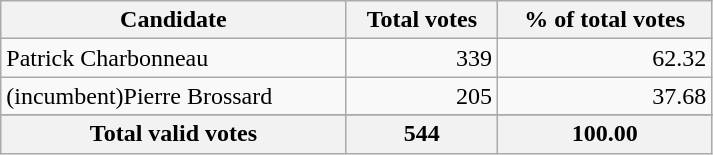<table class="wikitable" width="475">
<tr>
<th align="left">Candidate</th>
<th align="right">Total votes</th>
<th align="right">% of total votes</th>
</tr>
<tr>
<td align="left">Patrick Charbonneau</td>
<td align="right">339</td>
<td align="right">62.32</td>
</tr>
<tr>
<td align="left">(incumbent)Pierre Brossard</td>
<td align="right">205</td>
<td align="right">37.68</td>
</tr>
<tr>
</tr>
<tr bgcolor="#EEEEEE">
<th align="left">Total valid votes</th>
<th align="right"><strong>544</strong></th>
<th align="right"><strong>100.00</strong></th>
</tr>
</table>
